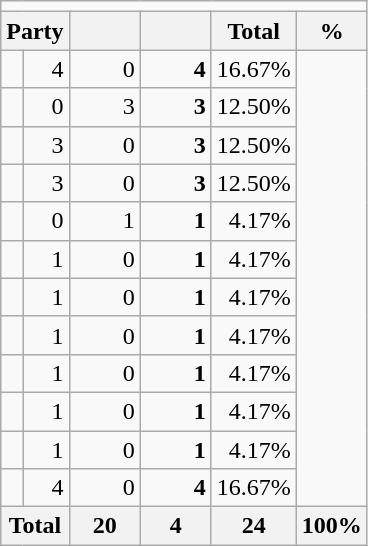<table class=wikitable style="text-align:right">
<tr>
<td colspan="6"></td>
</tr>
<tr>
<th colspan="2">Party</th>
<th width=40px></th>
<th width=40px></th>
<th width=40px>Total</th>
<th width=40px>%</th>
</tr>
<tr>
<td></td>
<td>4</td>
<td>0</td>
<td><strong>4</strong></td>
<td>16.67%</td>
</tr>
<tr>
<td></td>
<td>0</td>
<td>3</td>
<td><strong>3</strong></td>
<td>12.50%</td>
</tr>
<tr>
<td></td>
<td>3</td>
<td>0</td>
<td><strong>3</strong></td>
<td>12.50%</td>
</tr>
<tr>
<td></td>
<td>3</td>
<td>0</td>
<td><strong>3</strong></td>
<td>12.50%</td>
</tr>
<tr>
<td></td>
<td>0</td>
<td>1</td>
<td><strong>1</strong></td>
<td>4.17%</td>
</tr>
<tr>
<td></td>
<td>1</td>
<td>0</td>
<td><strong>1</strong></td>
<td>4.17%</td>
</tr>
<tr>
<td></td>
<td>1</td>
<td>0</td>
<td><strong>1</strong></td>
<td>4.17%</td>
</tr>
<tr>
<td></td>
<td>1</td>
<td>0</td>
<td><strong>1</strong></td>
<td>4.17%</td>
</tr>
<tr>
<td></td>
<td>1</td>
<td>0</td>
<td><strong>1</strong></td>
<td>4.17%</td>
</tr>
<tr>
<td></td>
<td>1</td>
<td>0</td>
<td><strong>1</strong></td>
<td>4.17%</td>
</tr>
<tr>
<td></td>
<td>1</td>
<td>0</td>
<td><strong>1</strong></td>
<td>4.17%</td>
</tr>
<tr>
<td></td>
<td>4</td>
<td>0</td>
<td><strong>4</strong></td>
<td>16.67%</td>
</tr>
<tr>
<th colspan="2">Total</th>
<th>20</th>
<th>4</th>
<th>24</th>
<th>100%</th>
</tr>
</table>
